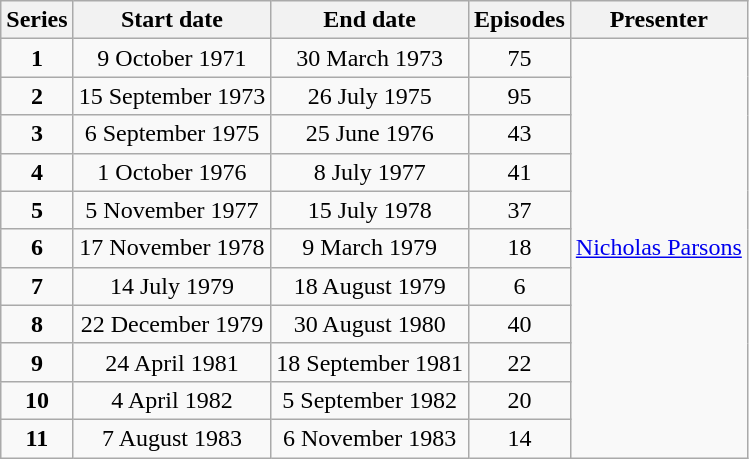<table class="wikitable" style="text-align:center;">
<tr>
<th>Series</th>
<th>Start date</th>
<th>End date</th>
<th>Episodes</th>
<th>Presenter</th>
</tr>
<tr>
<td><strong>1</strong></td>
<td>9 October 1971</td>
<td>30 March 1973</td>
<td>75</td>
<td rowspan="11"=><a href='#'>Nicholas Parsons</a></td>
</tr>
<tr>
<td><strong>2</strong></td>
<td>15 September 1973</td>
<td>26 July 1975</td>
<td>95</td>
</tr>
<tr>
<td><strong>3</strong></td>
<td>6 September 1975</td>
<td>25 June 1976</td>
<td>43</td>
</tr>
<tr>
<td><strong>4</strong></td>
<td>1 October 1976</td>
<td>8 July 1977</td>
<td>41</td>
</tr>
<tr>
<td><strong>5</strong></td>
<td>5 November 1977</td>
<td>15 July 1978</td>
<td>37</td>
</tr>
<tr>
<td><strong>6</strong></td>
<td>17 November 1978</td>
<td>9 March 1979</td>
<td>18</td>
</tr>
<tr>
<td><strong>7</strong></td>
<td>14 July 1979</td>
<td>18 August 1979</td>
<td>6</td>
</tr>
<tr>
<td><strong>8</strong></td>
<td>22 December 1979</td>
<td>30 August 1980</td>
<td>40</td>
</tr>
<tr>
<td><strong>9</strong></td>
<td>24 April 1981</td>
<td>18 September 1981</td>
<td>22</td>
</tr>
<tr>
<td><strong>10</strong></td>
<td>4 April 1982</td>
<td>5 September 1982</td>
<td>20</td>
</tr>
<tr>
<td><strong>11</strong></td>
<td>7 August 1983</td>
<td>6 November 1983</td>
<td>14</td>
</tr>
</table>
